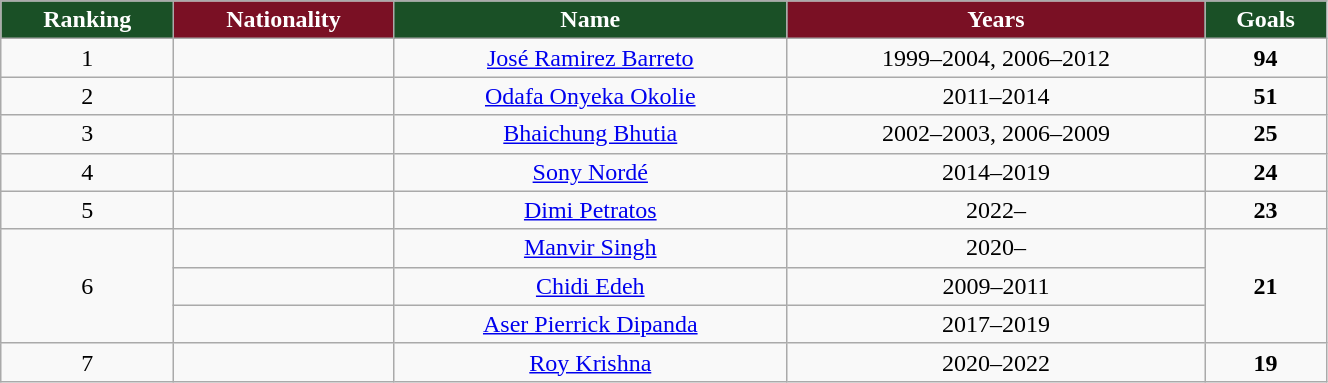<table class="wikitable sortable" style=text-align:center;width:70%>
<tr>
<th style="background:#1A5026; color:white; text-align:center;">Ranking</th>
<th style="background:#7A1024; color:white; text-align:center;">Nationality</th>
<th style="background:#1A5026; color:white; text-align:center;">Name</th>
<th style="background:#7A1024; color:white; text-align:center;">Years</th>
<th style="background:#1A5026; color:white; text-align:center;">Goals</th>
</tr>
<tr>
<td>1</td>
<td align=left></td>
<td><a href='#'>José Ramirez Barreto</a></td>
<td>1999–2004, 2006–2012</td>
<td><strong>94</strong></td>
</tr>
<tr>
<td>2</td>
<td align=left></td>
<td><a href='#'>Odafa Onyeka Okolie</a></td>
<td>2011–2014</td>
<td><strong>51</strong></td>
</tr>
<tr>
<td rowspan=1>3</td>
<td align=left></td>
<td><a href='#'>Bhaichung Bhutia</a></td>
<td>2002–2003, 2006–2009</td>
<td><strong>25</strong></td>
</tr>
<tr>
<td>4</td>
<td align=left></td>
<td><a href='#'>Sony Nordé</a></td>
<td>2014–2019</td>
<td><strong>24</strong></td>
</tr>
<tr>
<td>5</td>
<td align=left></td>
<td><a href='#'>Dimi Petratos</a></td>
<td>2022–</td>
<td><strong>23</strong></td>
</tr>
<tr>
<td rowspan=3>6</td>
<td align=left></td>
<td><a href='#'>Manvir Singh</a></td>
<td>2020–</td>
<td rowspan="3"><strong>21</strong></td>
</tr>
<tr>
<td align=left></td>
<td><a href='#'>Chidi Edeh</a></td>
<td>2009–2011</td>
</tr>
<tr>
<td align=left></td>
<td><a href='#'>Aser Pierrick Dipanda</a></td>
<td>2017–2019</td>
</tr>
<tr>
<td>7</td>
<td align=left></td>
<td><a href='#'>Roy Krishna</a></td>
<td>2020–2022</td>
<td><strong>19</strong></td>
</tr>
</table>
